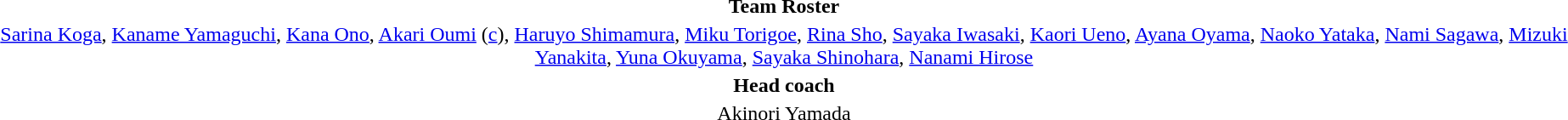<table style="text-align: center; margin-top: 2em; margin-left: auto; margin-right: auto">
<tr>
<td><strong>Team Roster</strong></td>
</tr>
<tr>
<td><a href='#'>Sarina Koga</a>, <a href='#'>Kaname Yamaguchi</a>, <a href='#'>Kana Ono</a>, <a href='#'>Akari Oumi</a> (<a href='#'>c</a>), <a href='#'>Haruyo Shimamura</a>, <a href='#'>Miku Torigoe</a>, <a href='#'>Rina Sho</a>, <a href='#'>Sayaka Iwasaki</a>, <a href='#'>Kaori Ueno</a>, <a href='#'>Ayana Oyama</a>, <a href='#'>Naoko Yataka</a>, <a href='#'>Nami Sagawa</a>, <a href='#'>Mizuki Yanakita</a>, <a href='#'>Yuna Okuyama</a>, <a href='#'>Sayaka Shinohara</a>, <a href='#'>Nanami Hirose</a></td>
</tr>
<tr>
<td><strong>Head coach</strong></td>
</tr>
<tr>
<td>Akinori Yamada</td>
</tr>
</table>
